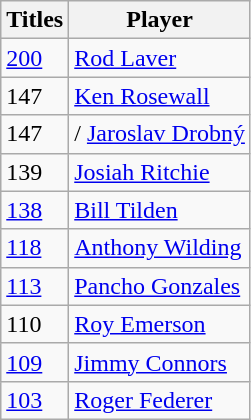<table class=wikitable style="display:inline-table;">
<tr>
<th>Titles</th>
<th>Player</th>
</tr>
<tr>
<td><a href='#'>200</a></td>
<td> <a href='#'>Rod Laver</a></td>
</tr>
<tr>
<td>147</td>
<td> <a href='#'>Ken Rosewall</a></td>
</tr>
<tr>
<td>147</td>
<td>/ <a href='#'>Jaroslav Drobný</a></td>
</tr>
<tr>
<td>139</td>
<td> <a href='#'>Josiah Ritchie</a></td>
</tr>
<tr>
<td><a href='#'>138</a></td>
<td> <a href='#'>Bill Tilden</a></td>
</tr>
<tr>
<td><a href='#'>118</a></td>
<td> <a href='#'>Anthony Wilding</a></td>
</tr>
<tr>
<td><a href='#'>113</a></td>
<td> <a href='#'>Pancho Gonzales</a></td>
</tr>
<tr>
<td>110</td>
<td> <a href='#'>Roy Emerson</a></td>
</tr>
<tr>
<td><a href='#'>109</a></td>
<td> <a href='#'>Jimmy Connors</a></td>
</tr>
<tr>
<td><a href='#'>103</a></td>
<td> <a href='#'>Roger Federer</a></td>
</tr>
</table>
